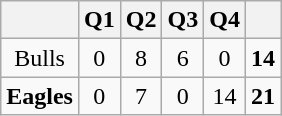<table class="wikitable" style="text-align: center;">
<tr>
<th></th>
<th>Q1</th>
<th>Q2</th>
<th>Q3</th>
<th>Q4</th>
<th></th>
</tr>
<tr>
<td>Bulls</td>
<td>0</td>
<td>8</td>
<td>6</td>
<td>0</td>
<td><strong>14</strong></td>
</tr>
<tr>
<td><strong>Eagles</strong></td>
<td>0</td>
<td>7</td>
<td>0</td>
<td>14</td>
<td><strong>21</strong></td>
</tr>
</table>
